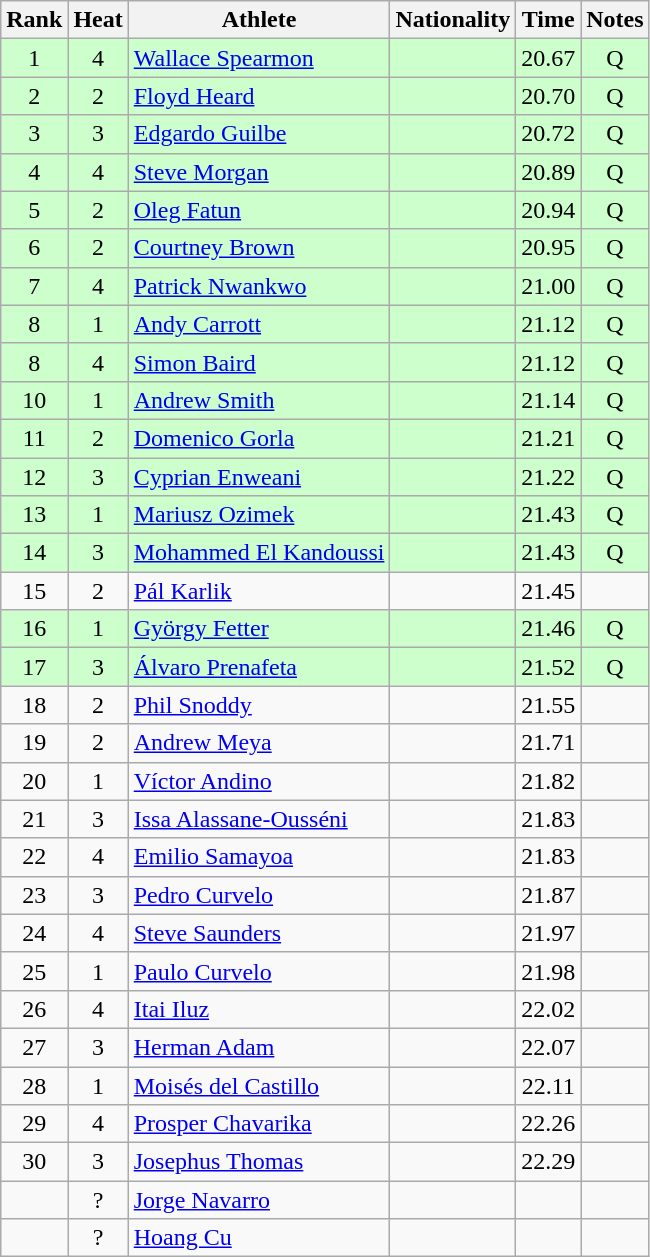<table class="wikitable sortable" style="text-align:center">
<tr>
<th>Rank</th>
<th>Heat</th>
<th>Athlete</th>
<th>Nationality</th>
<th>Time</th>
<th>Notes</th>
</tr>
<tr bgcolor=ccffcc>
<td>1</td>
<td>4</td>
<td align=left><a href='#'>Wallace Spearmon</a></td>
<td align=left></td>
<td>20.67</td>
<td>Q</td>
</tr>
<tr bgcolor=ccffcc>
<td>2</td>
<td>2</td>
<td align=left><a href='#'>Floyd Heard</a></td>
<td align=left></td>
<td>20.70</td>
<td>Q</td>
</tr>
<tr bgcolor=ccffcc>
<td>3</td>
<td>3</td>
<td align=left><a href='#'>Edgardo Guilbe</a></td>
<td align=left></td>
<td>20.72</td>
<td>Q</td>
</tr>
<tr bgcolor=ccffcc>
<td>4</td>
<td>4</td>
<td align=left><a href='#'>Steve Morgan</a></td>
<td align=left></td>
<td>20.89</td>
<td>Q</td>
</tr>
<tr bgcolor=ccffcc>
<td>5</td>
<td>2</td>
<td align=left><a href='#'>Oleg Fatun</a></td>
<td align=left></td>
<td>20.94</td>
<td>Q</td>
</tr>
<tr bgcolor=ccffcc>
<td>6</td>
<td>2</td>
<td align=left><a href='#'>Courtney Brown</a></td>
<td align=left></td>
<td>20.95</td>
<td>Q</td>
</tr>
<tr bgcolor=ccffcc>
<td>7</td>
<td>4</td>
<td align=left><a href='#'>Patrick Nwankwo</a></td>
<td align=left></td>
<td>21.00</td>
<td>Q</td>
</tr>
<tr bgcolor=ccffcc>
<td>8</td>
<td>1</td>
<td align=left><a href='#'>Andy Carrott</a></td>
<td align=left></td>
<td>21.12</td>
<td>Q</td>
</tr>
<tr bgcolor=ccffcc>
<td>8</td>
<td>4</td>
<td align=left><a href='#'>Simon Baird</a></td>
<td align=left></td>
<td>21.12</td>
<td>Q</td>
</tr>
<tr bgcolor=ccffcc>
<td>10</td>
<td>1</td>
<td align=left><a href='#'>Andrew Smith</a></td>
<td align=left></td>
<td>21.14</td>
<td>Q</td>
</tr>
<tr bgcolor=ccffcc>
<td>11</td>
<td>2</td>
<td align=left><a href='#'>Domenico Gorla</a></td>
<td align=left></td>
<td>21.21</td>
<td>Q</td>
</tr>
<tr bgcolor=ccffcc>
<td>12</td>
<td>3</td>
<td align=left><a href='#'>Cyprian Enweani</a></td>
<td align=left></td>
<td>21.22</td>
<td>Q</td>
</tr>
<tr bgcolor=ccffcc>
<td>13</td>
<td>1</td>
<td align=left><a href='#'>Mariusz Ozimek</a></td>
<td align=left></td>
<td>21.43</td>
<td>Q</td>
</tr>
<tr bgcolor=ccffcc>
<td>14</td>
<td>3</td>
<td align=left><a href='#'>Mohammed El Kandoussi</a></td>
<td align=left></td>
<td>21.43</td>
<td>Q</td>
</tr>
<tr>
<td>15</td>
<td>2</td>
<td align=left><a href='#'>Pál Karlik</a></td>
<td align=left></td>
<td>21.45</td>
<td></td>
</tr>
<tr bgcolor=ccffcc>
<td>16</td>
<td>1</td>
<td align=left><a href='#'>György Fetter</a></td>
<td align=left></td>
<td>21.46</td>
<td>Q</td>
</tr>
<tr bgcolor=ccffcc>
<td>17</td>
<td>3</td>
<td align=left><a href='#'>Álvaro Prenafeta</a></td>
<td align=left></td>
<td>21.52</td>
<td>Q</td>
</tr>
<tr>
<td>18</td>
<td>2</td>
<td align=left><a href='#'>Phil Snoddy</a></td>
<td align=left></td>
<td>21.55</td>
<td></td>
</tr>
<tr>
<td>19</td>
<td>2</td>
<td align=left><a href='#'>Andrew Meya</a></td>
<td align=left></td>
<td>21.71</td>
<td></td>
</tr>
<tr>
<td>20</td>
<td>1</td>
<td align=left><a href='#'>Víctor Andino</a></td>
<td align=left></td>
<td>21.82</td>
<td></td>
</tr>
<tr>
<td>21</td>
<td>3</td>
<td align=left><a href='#'>Issa Alassane-Ousséni</a></td>
<td align=left></td>
<td>21.83</td>
<td></td>
</tr>
<tr>
<td>22</td>
<td>4</td>
<td align=left><a href='#'>Emilio Samayoa</a></td>
<td align=left></td>
<td>21.83</td>
<td></td>
</tr>
<tr>
<td>23</td>
<td>3</td>
<td align=left><a href='#'>Pedro Curvelo</a></td>
<td align=left></td>
<td>21.87</td>
<td></td>
</tr>
<tr>
<td>24</td>
<td>4</td>
<td align=left><a href='#'>Steve Saunders</a></td>
<td align=left></td>
<td>21.97</td>
<td></td>
</tr>
<tr>
<td>25</td>
<td>1</td>
<td align=left><a href='#'>Paulo Curvelo</a></td>
<td align=left></td>
<td>21.98</td>
<td></td>
</tr>
<tr>
<td>26</td>
<td>4</td>
<td align=left><a href='#'>Itai Iluz</a></td>
<td align=left></td>
<td>22.02</td>
<td></td>
</tr>
<tr>
<td>27</td>
<td>3</td>
<td align=left><a href='#'>Herman Adam</a></td>
<td align=left></td>
<td>22.07</td>
<td></td>
</tr>
<tr>
<td>28</td>
<td>1</td>
<td align=left><a href='#'>Moisés del Castillo</a></td>
<td align=left></td>
<td>22.11</td>
<td></td>
</tr>
<tr>
<td>29</td>
<td>4</td>
<td align=left><a href='#'>Prosper Chavarika</a></td>
<td align=left></td>
<td>22.26</td>
<td></td>
</tr>
<tr>
<td>30</td>
<td>3</td>
<td align=left><a href='#'>Josephus Thomas</a></td>
<td align=left></td>
<td>22.29</td>
<td></td>
</tr>
<tr>
<td></td>
<td>?</td>
<td align=left><a href='#'>Jorge Navarro</a></td>
<td align=left></td>
<td></td>
<td></td>
</tr>
<tr>
<td></td>
<td>?</td>
<td align=left><a href='#'>Hoang Cu</a></td>
<td align=left></td>
<td></td>
<td></td>
</tr>
</table>
